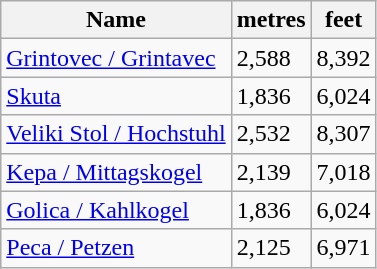<table class="wikitable sortable">
<tr>
<th>Name</th>
<th>metres</th>
<th>feet</th>
</tr>
<tr>
<td><a href='#'>Grintovec / Grintavec</a></td>
<td>2,588</td>
<td>8,392</td>
</tr>
<tr>
<td><a href='#'>Skuta</a></td>
<td>1,836</td>
<td>6,024</td>
</tr>
<tr>
<td><a href='#'>Veliki Stol / Hochstuhl</a></td>
<td>2,532</td>
<td>8,307</td>
</tr>
<tr>
<td><a href='#'>Kepa / Mittagskogel</a></td>
<td>2,139</td>
<td>7,018</td>
</tr>
<tr>
<td><a href='#'> Golica / Kahlkogel</a></td>
<td>1,836</td>
<td>6,024</td>
</tr>
<tr>
<td><a href='#'>Peca / Petzen</a></td>
<td>2,125</td>
<td>6,971</td>
</tr>
</table>
